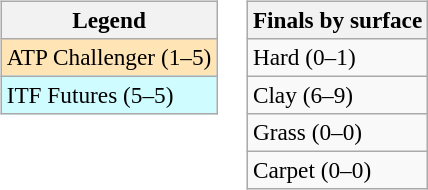<table>
<tr valign=top>
<td><br><table class=wikitable style=font-size:97%>
<tr>
<th>Legend</th>
</tr>
<tr bgcolor=moccasin>
<td>ATP Challenger (1–5)</td>
</tr>
<tr bgcolor=cffcff>
<td>ITF Futures (5–5)</td>
</tr>
</table>
</td>
<td><br><table class=wikitable style=font-size:97%>
<tr>
<th>Finals by surface</th>
</tr>
<tr>
<td>Hard (0–1)</td>
</tr>
<tr>
<td>Clay (6–9)</td>
</tr>
<tr>
<td>Grass (0–0)</td>
</tr>
<tr>
<td>Carpet (0–0)</td>
</tr>
</table>
</td>
</tr>
</table>
